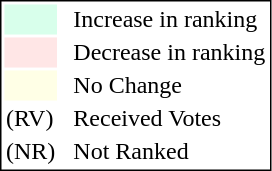<table style="border:1px solid black;">
<tr>
<td style="background:#D8FFEB; width:20px;"></td>
<td> </td>
<td>Increase in ranking</td>
</tr>
<tr>
<td style="background:#FFE6E6; width:20px;"></td>
<td> </td>
<td>Decrease in ranking</td>
</tr>
<tr>
<td style="background:#FFFFE6; width:20px;"></td>
<td> </td>
<td>No Change</td>
</tr>
<tr>
<td>(RV)</td>
<td> </td>
<td>Received Votes</td>
</tr>
<tr>
<td>(NR)</td>
<td> </td>
<td>Not Ranked</td>
</tr>
</table>
